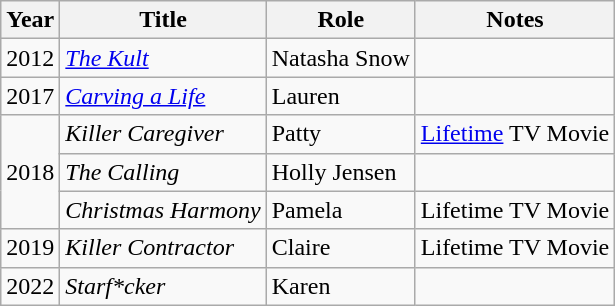<table class="wikitable">
<tr>
<th>Year</th>
<th>Title</th>
<th>Role</th>
<th>Notes</th>
</tr>
<tr>
<td>2012</td>
<td><em><a href='#'>The Kult</a></em></td>
<td>Natasha Snow</td>
<td></td>
</tr>
<tr>
<td>2017</td>
<td><em><a href='#'>Carving a Life</a></em></td>
<td>Lauren</td>
<td></td>
</tr>
<tr>
<td rowspan="3">2018</td>
<td><em>Killer Caregiver</em></td>
<td>Patty</td>
<td><a href='#'>Lifetime</a> TV Movie</td>
</tr>
<tr>
<td><em>The Calling</em></td>
<td>Holly Jensen</td>
<td></td>
</tr>
<tr>
<td><em>Christmas Harmony</em></td>
<td>Pamela</td>
<td>Lifetime TV Movie</td>
</tr>
<tr>
<td>2019</td>
<td><em>Killer Contractor</em></td>
<td>Claire</td>
<td>Lifetime TV Movie</td>
</tr>
<tr>
<td>2022</td>
<td><em>Starf*cker</em></td>
<td>Karen</td>
<td></td>
</tr>
</table>
